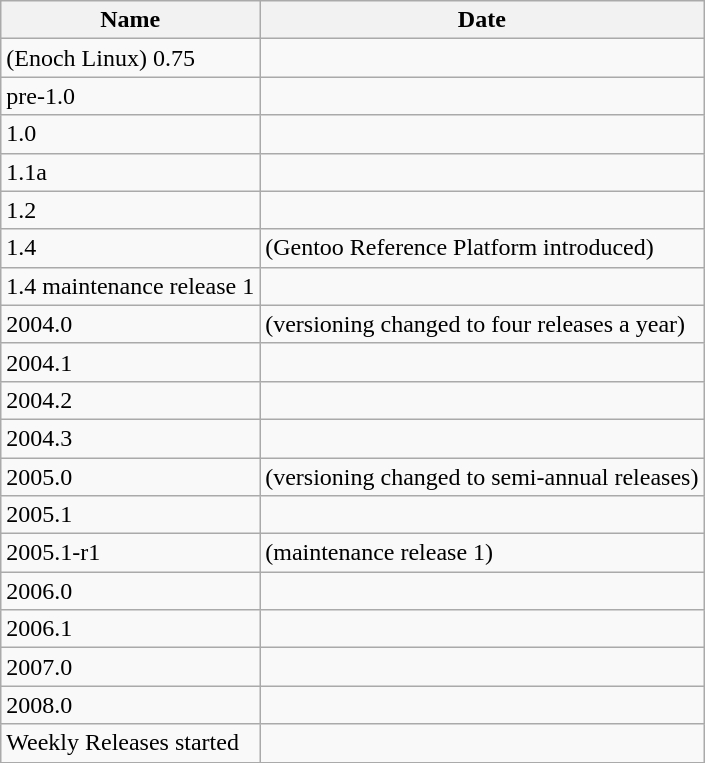<table class="wikitable sortable">
<tr>
<th>Name</th>
<th>Date</th>
</tr>
<tr>
<td>(Enoch Linux) 0.75</td>
<td></td>
</tr>
<tr>
<td>pre-1.0</td>
<td></td>
</tr>
<tr>
<td>1.0</td>
<td></td>
</tr>
<tr>
<td>1.1a</td>
<td></td>
</tr>
<tr>
<td>1.2</td>
<td></td>
</tr>
<tr>
<td>1.4</td>
<td> (Gentoo Reference Platform introduced)</td>
</tr>
<tr>
<td>1.4 maintenance release 1</td>
<td></td>
</tr>
<tr>
<td>2004.0</td>
<td> (versioning changed to four releases a year)</td>
</tr>
<tr>
<td>2004.1</td>
<td></td>
</tr>
<tr>
<td>2004.2</td>
<td></td>
</tr>
<tr>
<td>2004.3</td>
<td></td>
</tr>
<tr>
<td>2005.0</td>
<td> (versioning changed to semi-annual releases)</td>
</tr>
<tr>
<td>2005.1</td>
<td></td>
</tr>
<tr>
<td>2005.1-r1</td>
<td> (maintenance release 1)</td>
</tr>
<tr>
<td>2006.0</td>
<td></td>
</tr>
<tr>
<td>2006.1</td>
<td></td>
</tr>
<tr>
<td>2007.0</td>
<td></td>
</tr>
<tr>
<td>2008.0</td>
<td></td>
</tr>
<tr>
<td>Weekly Releases started</td>
<td></td>
</tr>
</table>
